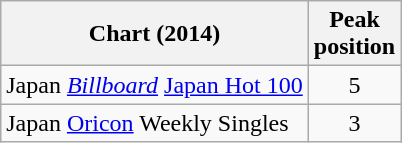<table class="wikitable">
<tr>
<th>Chart (2014)</th>
<th>Peak<br>position</th>
</tr>
<tr>
<td>Japan <em><a href='#'>Billboard</a></em> <a href='#'>Japan Hot 100</a></td>
<td align="center">5</td>
</tr>
<tr>
<td>Japan <a href='#'>Oricon</a> Weekly Singles</td>
<td align="center">3</td>
</tr>
</table>
